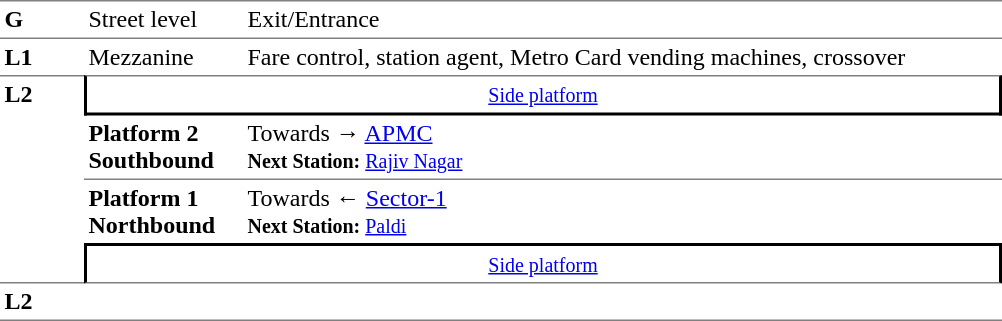<table table border=0 cellspacing=0 cellpadding=3>
<tr>
<td style="border-bottom:solid 1px gray;border-top:solid 1px gray;" width=50 valign=top><strong>G</strong></td>
<td style="border-top:solid 1px gray;border-bottom:solid 1px gray;" width=100 valign=top>Street level</td>
<td style="border-top:solid 1px gray;border-bottom:solid 1px gray;" width=500 valign=top>Exit/Entrance</td>
</tr>
<tr>
<td valign=top><strong>L1</strong></td>
<td valign=top>Mezzanine</td>
<td valign=top>Fare control, station agent, Metro Card vending machines, crossover<br></td>
</tr>
<tr>
<td style="border-top:solid 1px gray;border-bottom:solid 1px gray;" width=50 rowspan=4 valign=top><strong>L2</strong></td>
<td style="border-top:solid 1px gray;border-right:solid 2px black;border-left:solid 2px black;border-bottom:solid 2px black;text-align:center;" colspan=2><small><a href='#'>Side platform</a></small></td>
</tr>
<tr>
<td style="border-bottom:solid 1px gray;" width=100><span><strong>Platform 2</strong><br><strong>Southbound</strong></span></td>
<td style="border-bottom:solid 1px gray;" width=500>Towards → <a href='#'>APMC</a><br><small><strong>Next Station:</strong> <a href='#'>Rajiv Nagar</a></small></td>
</tr>
<tr>
<td><span><strong>Platform 1</strong><br><strong>Northbound</strong></span></td>
<td>Towards ← <a href='#'>Sector-1</a><br><small><strong>Next Station:</strong> <a href='#'>Paldi</a></small></td>
</tr>
<tr>
<td style="border-top:solid 2px black;border-right:solid 2px black;border-left:solid 2px black;border-bottom:solid 1px gray;" colspan=2  align=center><small><a href='#'>Side platform</a></small></td>
</tr>
<tr>
<td style="border-bottom:solid 1px gray;" width=50 rowspan=2 valign=top><strong>L2</strong></td>
<td style="border-bottom:solid 1px gray;" width=100></td>
<td style="border-bottom:solid 1px gray;" width=500></td>
</tr>
<tr>
</tr>
</table>
